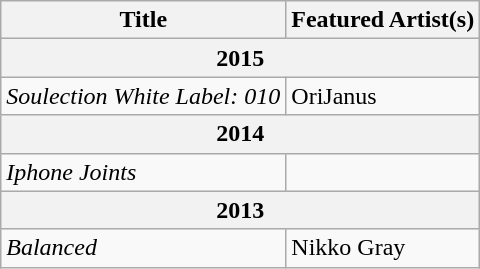<table class="wikitable">
<tr>
<th>Title</th>
<th>Featured Artist(s)</th>
</tr>
<tr>
<th colspan="2">2015</th>
</tr>
<tr>
<td><em>Soulection White Label: 010</em></td>
<td>OriJanus</td>
</tr>
<tr>
<th colspan="2">2014</th>
</tr>
<tr>
<td><em>Iphone Joints</em></td>
<td></td>
</tr>
<tr>
<th colspan="2">2013</th>
</tr>
<tr>
<td><em>Balanced</em></td>
<td>Nikko Gray</td>
</tr>
</table>
